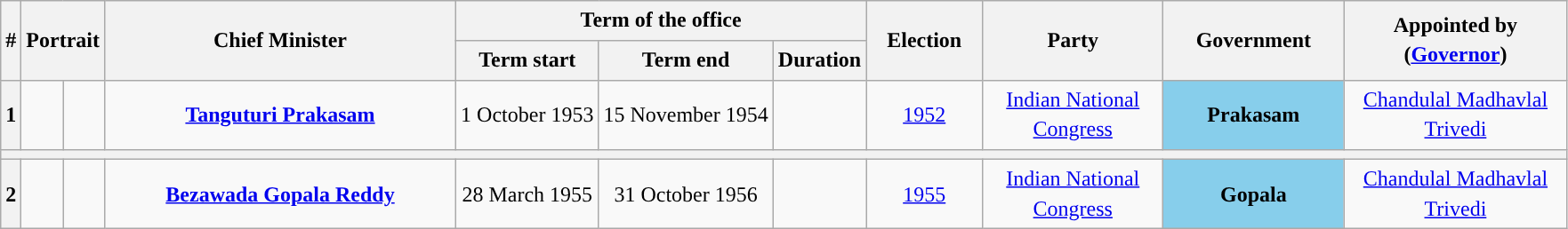<table class="wikitable" style="line-height:1.4em; text-align:center">
<tr>
<th rowspan=2>#</th>
<th rowspan=2 colspan="2">Portrait</th>
<th rowspan=2 style="width:16em">Chief Minister<br></th>
<th colspan="3">Term of the office</th>
<th rowspan=2 style="width:5em">Election<br></th>
<th rowspan=2 style="width:8em">Party</th>
<th rowspan=2 style="width:8em">Government</th>
<th rowspan=2 style="width:10em">Appointed by<br>(<a href='#'>Governor</a>)</th>
</tr>
<tr>
<th>Term start</th>
<th>Term end</th>
<th>Duration</th>
</tr>
<tr>
<th>1</th>
<td></td>
<td></td>
<td><strong><a href='#'>Tanguturi Prakasam</a></strong><br></td>
<td>1 October 1953</td>
<td>15 November 1954</td>
<td><strong></strong></td>
<td><a href='#'>1952</a><br></td>
<td><a href='#'>Indian National Congress</a></td>
<td bgcolor="#87CEEB"><strong>Prakasam</strong></td>
<td><a href='#'>Chandulal Madhavlal Trivedi</a></td>
</tr>
<tr>
<th colspan="11"></th>
</tr>
<tr>
<th>2</th>
<td></td>
<td></td>
<td><strong><a href='#'>Bezawada Gopala Reddy</a></strong><br></td>
<td>28 March 1955</td>
<td>31 October 1956</td>
<td><strong></strong></td>
<td><a href='#'>1955</a><br></td>
<td><a href='#'>Indian National Congress</a></td>
<td bgcolor="#87CEEB"><strong>Gopala</strong></td>
<td><a href='#'>Chandulal Madhavlal Trivedi</a></td>
</tr>
</table>
